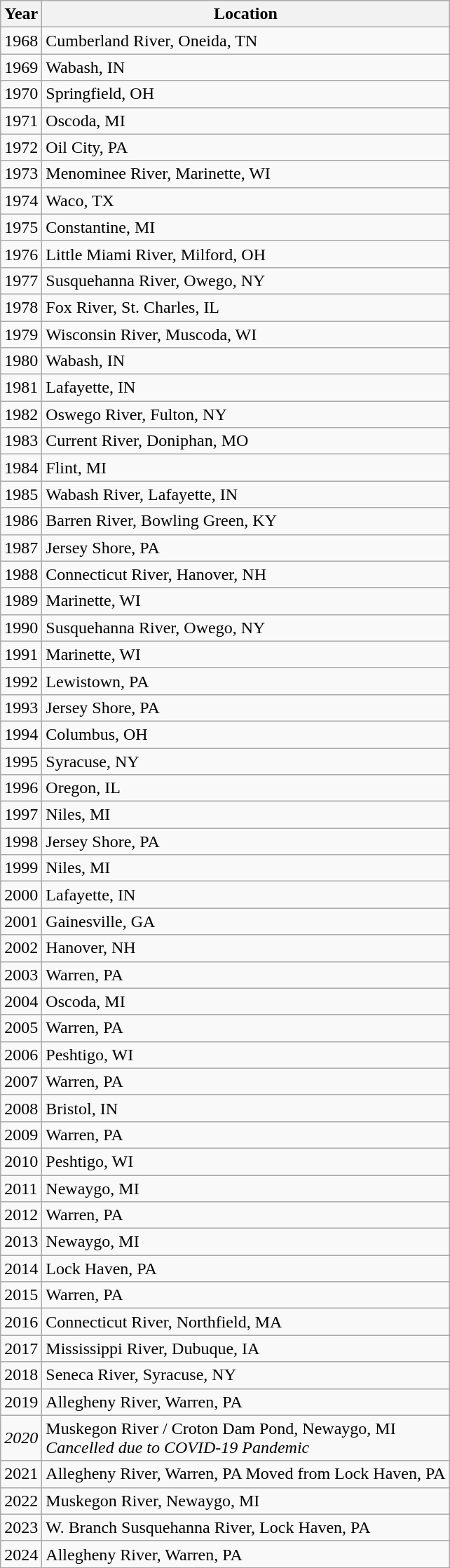<table class="wikitable">
<tr>
<th>Year</th>
<th>Location</th>
</tr>
<tr>
<td>1968</td>
<td>Cumberland River, Oneida, TN</td>
</tr>
<tr>
<td>1969</td>
<td>Wabash, IN</td>
</tr>
<tr>
<td>1970</td>
<td>Springfield, OH</td>
</tr>
<tr>
<td>1971</td>
<td>Oscoda, MI</td>
</tr>
<tr>
<td>1972</td>
<td>Oil City, PA</td>
</tr>
<tr>
<td>1973</td>
<td>Menominee River, Marinette, WI</td>
</tr>
<tr>
<td>1974</td>
<td>Waco, TX</td>
</tr>
<tr>
<td>1975</td>
<td>Constantine, MI</td>
</tr>
<tr>
<td>1976</td>
<td>Little Miami River, Milford, OH</td>
</tr>
<tr>
<td>1977</td>
<td>Susquehanna River, Owego, NY</td>
</tr>
<tr>
<td>1978</td>
<td>Fox River, St. Charles, IL</td>
</tr>
<tr>
<td>1979</td>
<td>Wisconsin River, Muscoda, WI</td>
</tr>
<tr>
<td>1980</td>
<td>Wabash, IN</td>
</tr>
<tr>
<td>1981</td>
<td>Lafayette, IN</td>
</tr>
<tr>
<td>1982</td>
<td>Oswego River, Fulton, NY</td>
</tr>
<tr>
<td>1983</td>
<td>Current River, Doniphan, MO</td>
</tr>
<tr>
<td>1984</td>
<td>Flint, MI</td>
</tr>
<tr>
<td>1985</td>
<td>Wabash River, Lafayette, IN</td>
</tr>
<tr>
<td>1986</td>
<td>Barren River, Bowling Green, KY</td>
</tr>
<tr>
<td>1987</td>
<td>Jersey Shore, PA</td>
</tr>
<tr>
<td>1988</td>
<td>Connecticut River, Hanover, NH</td>
</tr>
<tr>
<td>1989</td>
<td>Marinette, WI</td>
</tr>
<tr>
<td>1990</td>
<td>Susquehanna River, Owego, NY</td>
</tr>
<tr>
<td>1991</td>
<td>Marinette, WI</td>
</tr>
<tr>
<td>1992</td>
<td>Lewistown, PA</td>
</tr>
<tr>
<td>1993</td>
<td>Jersey Shore, PA</td>
</tr>
<tr>
<td>1994</td>
<td>Columbus, OH</td>
</tr>
<tr>
<td>1995</td>
<td>Syracuse, NY</td>
</tr>
<tr>
<td>1996</td>
<td>Oregon, IL</td>
</tr>
<tr>
<td>1997</td>
<td>Niles, MI</td>
</tr>
<tr>
<td>1998</td>
<td>Jersey Shore, PA</td>
</tr>
<tr>
<td>1999</td>
<td>Niles, MI</td>
</tr>
<tr>
<td>2000</td>
<td>Lafayette, IN</td>
</tr>
<tr>
<td>2001</td>
<td>Gainesville, GA</td>
</tr>
<tr>
<td>2002</td>
<td>Hanover, NH</td>
</tr>
<tr>
<td>2003</td>
<td>Warren, PA</td>
</tr>
<tr>
<td>2004</td>
<td>Oscoda, MI</td>
</tr>
<tr>
<td>2005</td>
<td>Warren, PA</td>
</tr>
<tr>
<td>2006</td>
<td>Peshtigo, WI</td>
</tr>
<tr>
<td>2007</td>
<td>Warren, PA</td>
</tr>
<tr>
<td>2008</td>
<td>Bristol, IN</td>
</tr>
<tr>
<td>2009</td>
<td>Warren, PA</td>
</tr>
<tr>
<td>2010</td>
<td>Peshtigo, WI</td>
</tr>
<tr>
<td>2011</td>
<td>Newaygo, MI</td>
</tr>
<tr>
<td>2012</td>
<td>Warren, PA</td>
</tr>
<tr>
<td>2013</td>
<td>Newaygo, MI</td>
</tr>
<tr>
<td>2014</td>
<td>Lock Haven, PA</td>
</tr>
<tr>
<td>2015</td>
<td>Warren, PA</td>
</tr>
<tr>
<td>2016</td>
<td>Connecticut River, Northfield, MA</td>
</tr>
<tr>
<td>2017</td>
<td>Mississippi River, Dubuque, IA</td>
</tr>
<tr>
<td>2018</td>
<td>Seneca River, Syracuse, NY</td>
</tr>
<tr>
<td>2019</td>
<td>Allegheny River, Warren, PA</td>
</tr>
<tr>
<td><em>2020</em></td>
<td>Muskegon River / Croton Dam Pond, Newaygo, MI<br><em>Cancelled due to COVID-19 Pandemic</em></td>
</tr>
<tr>
<td>2021</td>
<td>Allegheny River, Warren, PA Moved from Lock Haven, PA</td>
</tr>
<tr>
<td>2022</td>
<td>Muskegon River, Newaygo, MI</td>
</tr>
<tr>
<td>2023</td>
<td>W. Branch Susquehanna River, Lock Haven, PA</td>
</tr>
<tr>
<td>2024</td>
<td>Allegheny River, Warren, PA</td>
</tr>
</table>
